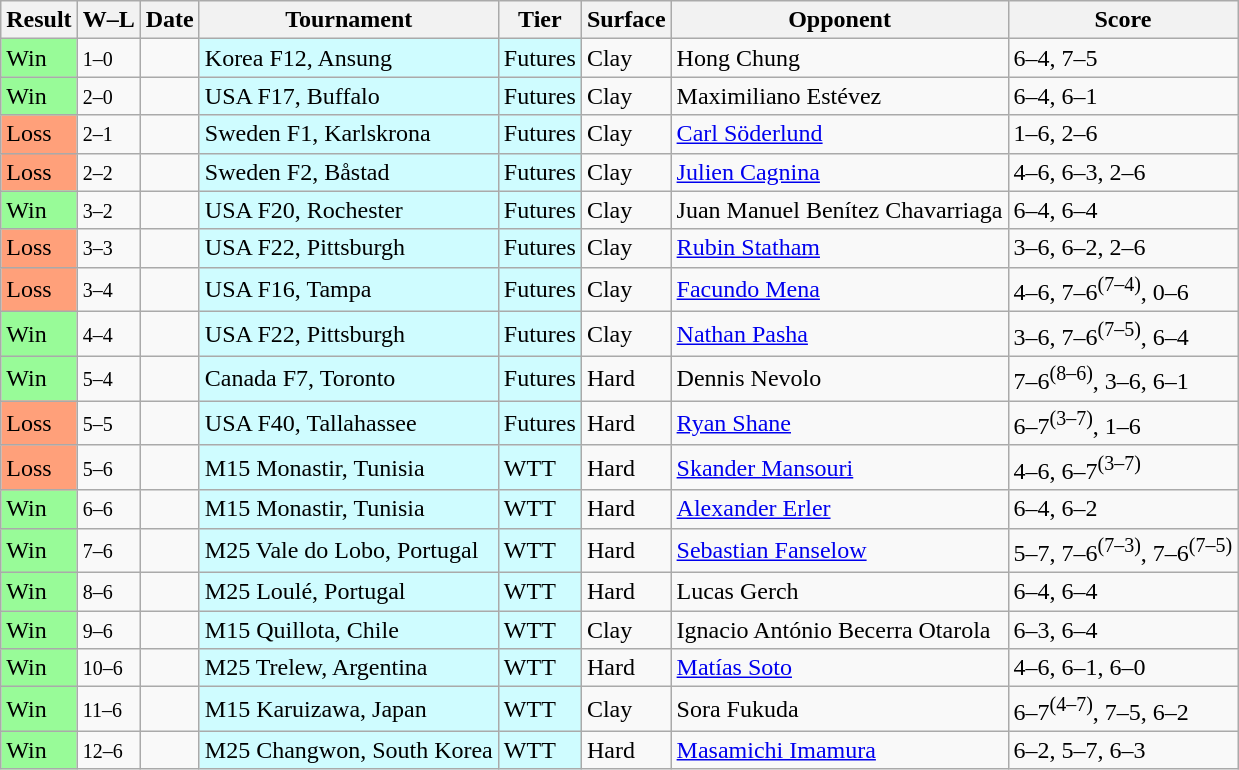<table class="sortable wikitable nowrap">
<tr>
<th>Result</th>
<th class="unsortable">W–L</th>
<th>Date</th>
<th>Tournament</th>
<th>Tier</th>
<th>Surface</th>
<th>Opponent</th>
<th class="unsortable">Score</th>
</tr>
<tr>
<td bgcolor=98FB98>Win</td>
<td><small>1–0</small></td>
<td></td>
<td style="background:#cffcff;">Korea F12, Ansung</td>
<td style="background:#cffcff;">Futures</td>
<td>Clay</td>
<td> Hong Chung</td>
<td>6–4, 7–5</td>
</tr>
<tr>
<td bgcolor=98FB98>Win</td>
<td><small>2–0</small></td>
<td></td>
<td style="background:#cffcff;">USA F17, Buffalo</td>
<td style="background:#cffcff;">Futures</td>
<td>Clay</td>
<td> Maximiliano Estévez</td>
<td>6–4, 6–1</td>
</tr>
<tr>
<td bgcolor=FFA07A>Loss</td>
<td><small>2–1</small></td>
<td></td>
<td style="background:#cffcff;">Sweden F1, Karlskrona</td>
<td style="background:#cffcff;">Futures</td>
<td>Clay</td>
<td> <a href='#'>Carl Söderlund</a></td>
<td>1–6, 2–6</td>
</tr>
<tr>
<td bgcolor=FFA07A>Loss</td>
<td><small>2–2</small></td>
<td></td>
<td style="background:#cffcff;">Sweden F2, Båstad</td>
<td style="background:#cffcff;">Futures</td>
<td>Clay</td>
<td> <a href='#'>Julien Cagnina</a></td>
<td>4–6, 6–3, 2–6</td>
</tr>
<tr>
<td bgcolor=98FB98>Win</td>
<td><small>3–2</small></td>
<td></td>
<td style="background:#cffcff;">USA F20, Rochester</td>
<td style="background:#cffcff;">Futures</td>
<td>Clay</td>
<td> Juan Manuel Benítez Chavarriaga</td>
<td>6–4, 6–4</td>
</tr>
<tr>
<td bgcolor=FFA07A>Loss</td>
<td><small>3–3</small></td>
<td></td>
<td style="background:#cffcff;">USA F22, Pittsburgh</td>
<td style="background:#cffcff;">Futures</td>
<td>Clay</td>
<td> <a href='#'>Rubin Statham</a></td>
<td>3–6, 6–2, 2–6</td>
</tr>
<tr>
<td bgcolor=FFA07A>Loss</td>
<td><small>3–4</small></td>
<td></td>
<td style="background:#cffcff;">USA F16, Tampa</td>
<td style="background:#cffcff;">Futures</td>
<td>Clay</td>
<td> <a href='#'>Facundo Mena</a></td>
<td>4–6, 7–6<sup>(7–4)</sup>, 0–6</td>
</tr>
<tr>
<td bgcolor=98FB98>Win</td>
<td><small>4–4</small></td>
<td></td>
<td style="background:#cffcff;">USA F22, Pittsburgh</td>
<td style="background:#cffcff;">Futures</td>
<td>Clay</td>
<td> <a href='#'>Nathan Pasha</a></td>
<td>3–6, 7–6<sup>(7–5)</sup>, 6–4</td>
</tr>
<tr>
<td bgcolor=98FB98>Win</td>
<td><small>5–4</small></td>
<td></td>
<td style="background:#cffcff;">Canada F7, Toronto</td>
<td style="background:#cffcff;">Futures</td>
<td>Hard</td>
<td> Dennis Nevolo</td>
<td>7–6<sup>(8–6)</sup>, 3–6, 6–1</td>
</tr>
<tr>
<td bgcolor=FFA07A>Loss</td>
<td><small>5–5</small></td>
<td></td>
<td style="background:#cffcff;">USA F40, Tallahassee</td>
<td style="background:#cffcff;">Futures</td>
<td>Hard</td>
<td> <a href='#'>Ryan Shane</a></td>
<td>6–7<sup>(3–7)</sup>, 1–6</td>
</tr>
<tr>
<td bgcolor=FFA07A>Loss</td>
<td><small>5–6</small></td>
<td></td>
<td style="background:#cffcff;">M15 Monastir, Tunisia</td>
<td style="background:#cffcff;">WTT</td>
<td>Hard</td>
<td> <a href='#'>Skander Mansouri</a></td>
<td>4–6, 6–7<sup>(3–7)</sup></td>
</tr>
<tr>
<td bgcolor=98FB98>Win</td>
<td><small>6–6</small></td>
<td></td>
<td style="background:#cffcff;">M15 Monastir, Tunisia</td>
<td style="background:#cffcff;">WTT</td>
<td>Hard</td>
<td> <a href='#'>Alexander Erler</a></td>
<td>6–4, 6–2</td>
</tr>
<tr>
<td bgcolor=98FB98>Win</td>
<td><small>7–6</small></td>
<td></td>
<td style="background:#cffcff;">M25 Vale do Lobo, Portugal</td>
<td style="background:#cffcff;">WTT</td>
<td>Hard</td>
<td> <a href='#'>Sebastian Fanselow</a></td>
<td>5–7, 7–6<sup>(7–3)</sup>, 7–6<sup>(7–5)</sup></td>
</tr>
<tr>
<td bgcolor=98FB98>Win</td>
<td><small>8–6</small></td>
<td></td>
<td style="background:#cffcff;">M25 Loulé, Portugal</td>
<td style="background:#cffcff;">WTT</td>
<td>Hard</td>
<td> Lucas Gerch</td>
<td>6–4, 6–4</td>
</tr>
<tr>
<td bgcolor=98FB98>Win</td>
<td><small>9–6</small></td>
<td></td>
<td style="background:#cffcff;">M15 Quillota, Chile</td>
<td style="background:#cffcff;">WTT</td>
<td>Clay</td>
<td> Ignacio António Becerra Otarola</td>
<td>6–3, 6–4</td>
</tr>
<tr>
<td bgcolor=98FB98>Win</td>
<td><small>10–6</small></td>
<td></td>
<td style="background:#cffcff;">M25 Trelew, Argentina</td>
<td style="background:#cffcff;">WTT</td>
<td>Hard</td>
<td> <a href='#'>Matías Soto</a></td>
<td>4–6, 6–1, 6–0</td>
</tr>
<tr>
<td bgcolor=98FB98>Win</td>
<td><small>11–6</small></td>
<td></td>
<td style="background:#cffcff;">M15 Karuizawa, Japan</td>
<td style="background:#cffcff;">WTT</td>
<td>Clay</td>
<td> Sora Fukuda</td>
<td>6–7<sup>(4–7)</sup>, 7–5, 6–2</td>
</tr>
<tr>
<td bgcolor=98FB98>Win</td>
<td><small>12–6</small></td>
<td></td>
<td style="background:#cffcff;">M25 Changwon, South Korea</td>
<td style="background:#cffcff;">WTT</td>
<td>Hard</td>
<td> <a href='#'>Masamichi Imamura</a></td>
<td>6–2, 5–7, 6–3</td>
</tr>
</table>
